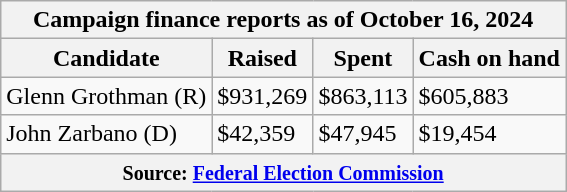<table class="wikitable sortable">
<tr>
<th colspan="4">Campaign finance reports as of October 16, 2024</th>
</tr>
<tr style="text-align:center;">
<th>Candidate</th>
<th>Raised</th>
<th>Spent</th>
<th>Cash on hand</th>
</tr>
<tr>
<td>Glenn Grothman (R)</td>
<td>$931,269</td>
<td>$863,113</td>
<td>$605,883</td>
</tr>
<tr>
<td>John Zarbano (D)</td>
<td>$42,359</td>
<td>$47,945</td>
<td>$19,454</td>
</tr>
<tr>
<th colspan="4"><small>Source: <a href='#'>Federal Election Commission</a></small></th>
</tr>
</table>
